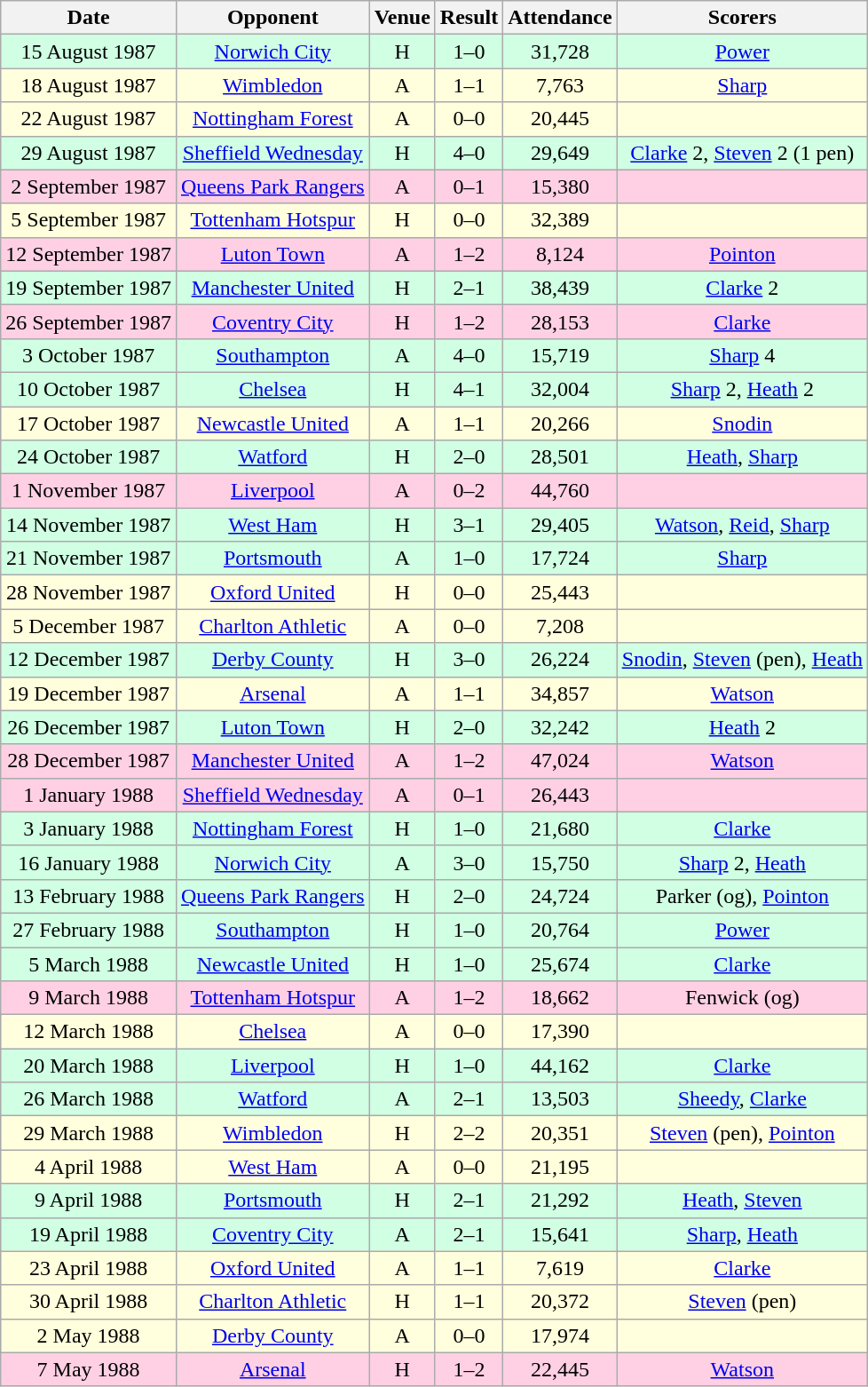<table class="wikitable sortable" style="font-size:100%; text-align:center">
<tr>
<th>Date</th>
<th>Opponent</th>
<th>Venue</th>
<th>Result</th>
<th>Attendance</th>
<th>Scorers</th>
</tr>
<tr style="background-color: #d0ffe3;">
<td>15 August 1987</td>
<td><a href='#'>Norwich City</a></td>
<td>H</td>
<td>1–0</td>
<td>31,728</td>
<td><a href='#'>Power</a></td>
</tr>
<tr style="background-color: #ffffdd;">
<td>18 August 1987</td>
<td><a href='#'>Wimbledon</a></td>
<td>A</td>
<td>1–1</td>
<td>7,763</td>
<td><a href='#'>Sharp</a></td>
</tr>
<tr style="background-color: #ffffdd;">
<td>22 August 1987</td>
<td><a href='#'>Nottingham Forest</a></td>
<td>A</td>
<td>0–0</td>
<td>20,445</td>
<td></td>
</tr>
<tr style="background-color: #d0ffe3;">
<td>29 August 1987</td>
<td><a href='#'>Sheffield Wednesday</a></td>
<td>H</td>
<td>4–0</td>
<td>29,649</td>
<td><a href='#'>Clarke</a> 2, <a href='#'>Steven</a> 2 (1 pen)</td>
</tr>
<tr style="background-color: #ffd0e3;">
<td>2 September 1987</td>
<td><a href='#'>Queens Park Rangers</a></td>
<td>A</td>
<td>0–1</td>
<td>15,380</td>
<td></td>
</tr>
<tr style="background-color: #ffffdd;">
<td>5 September 1987</td>
<td><a href='#'>Tottenham Hotspur</a></td>
<td>H</td>
<td>0–0</td>
<td>32,389</td>
<td></td>
</tr>
<tr style="background-color: #ffd0e3;">
<td>12 September 1987</td>
<td><a href='#'>Luton Town</a></td>
<td>A</td>
<td>1–2</td>
<td>8,124</td>
<td><a href='#'>Pointon</a></td>
</tr>
<tr style="background-color: #d0ffe3;">
<td>19 September 1987</td>
<td><a href='#'>Manchester United</a></td>
<td>H</td>
<td>2–1</td>
<td>38,439</td>
<td><a href='#'>Clarke</a> 2</td>
</tr>
<tr style="background-color: #ffd0e3;">
<td>26 September 1987</td>
<td><a href='#'>Coventry City</a></td>
<td>H</td>
<td>1–2</td>
<td>28,153</td>
<td><a href='#'>Clarke</a></td>
</tr>
<tr style="background-color: #d0ffe3;">
<td>3 October 1987</td>
<td><a href='#'>Southampton</a></td>
<td>A</td>
<td>4–0</td>
<td>15,719</td>
<td><a href='#'>Sharp</a> 4</td>
</tr>
<tr style="background-color: #d0ffe3;">
<td>10 October 1987</td>
<td><a href='#'>Chelsea</a></td>
<td>H</td>
<td>4–1</td>
<td>32,004</td>
<td><a href='#'>Sharp</a> 2, <a href='#'>Heath</a> 2</td>
</tr>
<tr style="background-color: #ffffdd;">
<td>17 October 1987</td>
<td><a href='#'>Newcastle United</a></td>
<td>A</td>
<td>1–1</td>
<td>20,266</td>
<td><a href='#'>Snodin</a></td>
</tr>
<tr style="background-color: #d0ffe3;">
<td>24 October 1987</td>
<td><a href='#'>Watford</a></td>
<td>H</td>
<td>2–0</td>
<td>28,501</td>
<td><a href='#'>Heath</a>, <a href='#'>Sharp</a></td>
</tr>
<tr style="background-color: #ffd0e3;">
<td>1 November 1987</td>
<td><a href='#'>Liverpool</a></td>
<td>A</td>
<td>0–2</td>
<td>44,760</td>
<td></td>
</tr>
<tr style="background-color: #d0ffe3;">
<td>14 November 1987</td>
<td><a href='#'>West Ham</a></td>
<td>H</td>
<td>3–1</td>
<td>29,405</td>
<td><a href='#'>Watson</a>, <a href='#'>Reid</a>, <a href='#'>Sharp</a></td>
</tr>
<tr style="background-color: #d0ffe3;">
<td>21 November 1987</td>
<td><a href='#'>Portsmouth</a></td>
<td>A</td>
<td>1–0</td>
<td>17,724</td>
<td><a href='#'>Sharp</a></td>
</tr>
<tr style="background-color: #ffffdd;">
<td>28 November 1987</td>
<td><a href='#'>Oxford United</a></td>
<td>H</td>
<td>0–0</td>
<td>25,443</td>
<td></td>
</tr>
<tr style="background-color: #ffffdd;">
<td>5 December 1987</td>
<td><a href='#'>Charlton Athletic</a></td>
<td>A</td>
<td>0–0</td>
<td>7,208</td>
<td></td>
</tr>
<tr style="background-color: #d0ffe3;">
<td>12 December 1987</td>
<td><a href='#'>Derby County</a></td>
<td>H</td>
<td>3–0</td>
<td>26,224</td>
<td><a href='#'>Snodin</a>, <a href='#'>Steven</a> (pen), <a href='#'>Heath</a></td>
</tr>
<tr style="background-color: #ffffdd;">
<td>19 December 1987</td>
<td><a href='#'>Arsenal</a></td>
<td>A</td>
<td>1–1</td>
<td>34,857</td>
<td><a href='#'>Watson</a></td>
</tr>
<tr style="background-color: #d0ffe3;">
<td>26 December 1987</td>
<td><a href='#'>Luton Town</a></td>
<td>H</td>
<td>2–0</td>
<td>32,242</td>
<td><a href='#'>Heath</a> 2</td>
</tr>
<tr style="background-color: #ffd0e3;">
<td>28 December 1987</td>
<td><a href='#'>Manchester United</a></td>
<td>A</td>
<td>1–2</td>
<td>47,024</td>
<td><a href='#'>Watson</a></td>
</tr>
<tr style="background-color: #ffd0e3;">
<td>1 January 1988</td>
<td><a href='#'>Sheffield Wednesday</a></td>
<td>A</td>
<td>0–1</td>
<td>26,443</td>
<td></td>
</tr>
<tr style="background-color: #d0ffe3;">
<td>3 January 1988</td>
<td><a href='#'>Nottingham Forest</a></td>
<td>H</td>
<td>1–0</td>
<td>21,680</td>
<td><a href='#'>Clarke</a></td>
</tr>
<tr style="background-color: #d0ffe3;">
<td>16 January 1988</td>
<td><a href='#'>Norwich City</a></td>
<td>A</td>
<td>3–0</td>
<td>15,750</td>
<td><a href='#'>Sharp</a> 2, <a href='#'>Heath</a></td>
</tr>
<tr style="background-color: #d0ffe3;">
<td>13 February 1988</td>
<td><a href='#'>Queens Park Rangers</a></td>
<td>H</td>
<td>2–0</td>
<td>24,724</td>
<td>Parker (og), <a href='#'>Pointon</a></td>
</tr>
<tr style="background-color: #d0ffe3;">
<td>27 February 1988</td>
<td><a href='#'>Southampton</a></td>
<td>H</td>
<td>1–0</td>
<td>20,764</td>
<td><a href='#'>Power</a></td>
</tr>
<tr style="background-color: #d0ffe3;">
<td>5 March 1988</td>
<td><a href='#'>Newcastle United</a></td>
<td>H</td>
<td>1–0</td>
<td>25,674</td>
<td><a href='#'>Clarke</a></td>
</tr>
<tr style="background-color: #ffd0e3;">
<td>9 March 1988</td>
<td><a href='#'>Tottenham Hotspur</a></td>
<td>A</td>
<td>1–2</td>
<td>18,662</td>
<td>Fenwick (og)</td>
</tr>
<tr style="background-color: #ffffdd;">
<td>12 March 1988</td>
<td><a href='#'>Chelsea</a></td>
<td>A</td>
<td>0–0</td>
<td>17,390</td>
<td></td>
</tr>
<tr style="background-color: #d0ffe3;">
<td>20 March 1988</td>
<td><a href='#'>Liverpool</a></td>
<td>H</td>
<td>1–0</td>
<td>44,162</td>
<td><a href='#'>Clarke</a></td>
</tr>
<tr style="background-color: #d0ffe3;">
<td>26 March 1988</td>
<td><a href='#'>Watford</a></td>
<td>A</td>
<td>2–1</td>
<td>13,503</td>
<td><a href='#'>Sheedy</a>, <a href='#'>Clarke</a></td>
</tr>
<tr style="background-color: #ffffdd;">
<td>29 March 1988</td>
<td><a href='#'>Wimbledon</a></td>
<td>H</td>
<td>2–2</td>
<td>20,351</td>
<td><a href='#'>Steven</a> (pen), <a href='#'>Pointon</a></td>
</tr>
<tr style="background-color: #ffffdd;">
<td>4 April 1988</td>
<td><a href='#'>West Ham</a></td>
<td>A</td>
<td>0–0</td>
<td>21,195</td>
<td></td>
</tr>
<tr style="background-color: #d0ffe3;">
<td>9 April 1988</td>
<td><a href='#'>Portsmouth</a></td>
<td>H</td>
<td>2–1</td>
<td>21,292</td>
<td><a href='#'>Heath</a>, <a href='#'>Steven</a></td>
</tr>
<tr style="background-color: #d0ffe3;">
<td>19 April 1988</td>
<td><a href='#'>Coventry City</a></td>
<td>A</td>
<td>2–1</td>
<td>15,641</td>
<td><a href='#'>Sharp</a>, <a href='#'>Heath</a></td>
</tr>
<tr style="background-color: #ffffdd;">
<td>23 April 1988</td>
<td><a href='#'>Oxford United</a></td>
<td>A</td>
<td>1–1</td>
<td>7,619</td>
<td><a href='#'>Clarke</a></td>
</tr>
<tr style="background-color: #ffffdd;">
<td>30 April 1988</td>
<td><a href='#'>Charlton Athletic</a></td>
<td>H</td>
<td>1–1</td>
<td>20,372</td>
<td><a href='#'>Steven</a> (pen)</td>
</tr>
<tr style="background-color: #ffffdd;">
<td>2 May 1988</td>
<td><a href='#'>Derby County</a></td>
<td>A</td>
<td>0–0</td>
<td>17,974</td>
<td></td>
</tr>
<tr style="background-color: #ffd0e3;">
<td>7 May 1988</td>
<td><a href='#'>Arsenal</a></td>
<td>H</td>
<td>1–2</td>
<td>22,445</td>
<td><a href='#'>Watson</a></td>
</tr>
</table>
